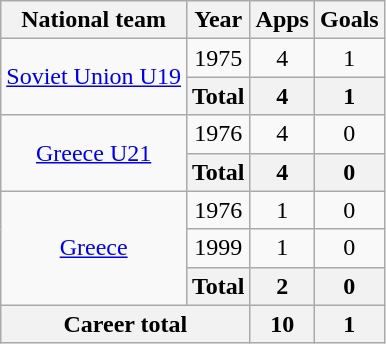<table class="wikitable" style="text-align:center">
<tr>
<th>National team</th>
<th>Year</th>
<th>Apps</th>
<th>Goals</th>
</tr>
<tr>
<td rowspan="2"><a href='#'>Soviet Union U19</a></td>
<td>1975</td>
<td>4</td>
<td>1</td>
</tr>
<tr>
<th>Total</th>
<th>4</th>
<th>1</th>
</tr>
<tr>
<td rowspan="2"><a href='#'>Greece U21</a></td>
<td>1976</td>
<td>4</td>
<td>0</td>
</tr>
<tr>
<th>Total</th>
<th>4</th>
<th>0</th>
</tr>
<tr>
<td rowspan="3"><a href='#'>Greece</a></td>
<td>1976</td>
<td>1</td>
<td>0</td>
</tr>
<tr>
<td>1999</td>
<td>1</td>
<td>0</td>
</tr>
<tr>
<th>Total</th>
<th>2</th>
<th>0</th>
</tr>
<tr>
<th colspan="2">Career total</th>
<th>10</th>
<th>1</th>
</tr>
</table>
